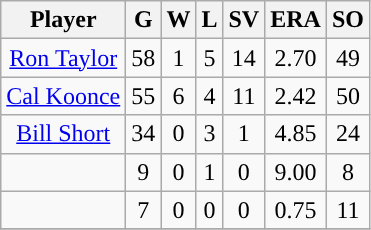<table class="wikitable sortable">
<tr>
<th>Player</th>
<th>G</th>
<th>W</th>
<th>L</th>
<th>SV</th>
<th>ERA</th>
<th>SO</th>
</tr>
<tr align="center">
<td><a href='#'>Ron Taylor</a></td>
<td>58</td>
<td>1</td>
<td>5</td>
<td>14</td>
<td>2.70</td>
<td>49</td>
</tr>
<tr align=center>
<td><a href='#'>Cal Koonce</a></td>
<td>55</td>
<td>6</td>
<td>4</td>
<td>11</td>
<td>2.42</td>
<td>50</td>
</tr>
<tr align=center>
<td><a href='#'>Bill Short</a></td>
<td>34</td>
<td>0</td>
<td>3</td>
<td>1</td>
<td>4.85</td>
<td>24</td>
</tr>
<tr align=center>
<td></td>
<td>9</td>
<td>0</td>
<td>1</td>
<td>0</td>
<td>9.00</td>
<td>8</td>
</tr>
<tr align="center">
<td></td>
<td>7</td>
<td>0</td>
<td>0</td>
<td>0</td>
<td>0.75</td>
<td>11</td>
</tr>
<tr align="center">
</tr>
</table>
